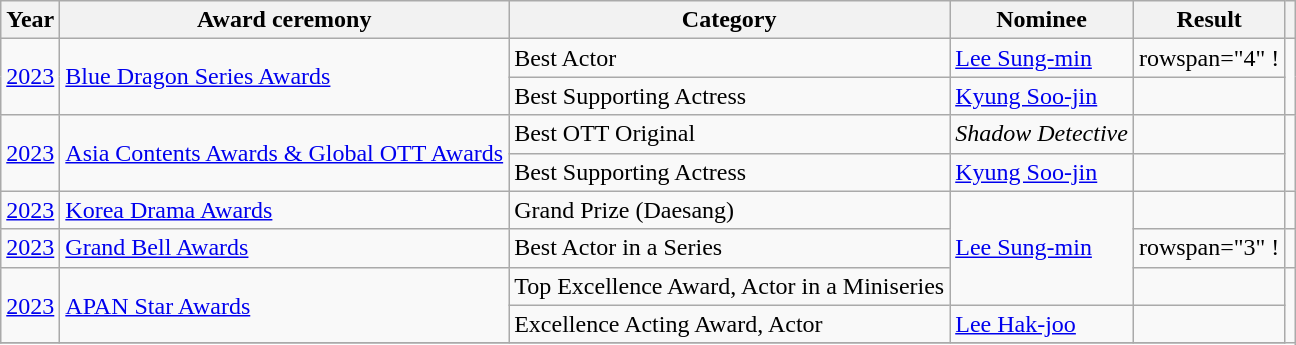<table class="wikitable plainrowheaders sortable">
<tr>
<th scope="col">Year</th>
<th scope="col">Award ceremony </th>
<th scope="col">Category </th>
<th scope="col">Nominee</th>
<th scope="col">Result</th>
<th scope="col" class="unsortable"></th>
</tr>
<tr>
<td rowspan="2" ! style="text-align:center"><a href='#'>2023</a></td>
<td rowspan="2" ! scope="row"><a href='#'>Blue Dragon Series Awards</a></td>
<td>Best Actor</td>
<td><a href='#'>Lee Sung-min</a></td>
<td>rowspan="4" ! </td>
<td rowspan="2" ! style="text-align:center"></td>
</tr>
<tr>
<td>Best Supporting Actress</td>
<td><a href='#'>Kyung Soo-jin</a></td>
</tr>
<tr>
<td rowspan="2" ! style="text-align:center"><a href='#'>2023</a></td>
<td rowspan="2" ! scope="row"><a href='#'>Asia Contents Awards & Global OTT Awards</a></td>
<td>Best OTT Original</td>
<td><em>Shadow Detective</em></td>
<td style="text-align:center;"></td>
</tr>
<tr>
<td>Best Supporting Actress</td>
<td><a href='#'>Kyung Soo-jin</a></td>
<td style="text-align:center"></td>
</tr>
<tr>
<td style="text-align:center"><a href='#'>2023</a></td>
<td scope="row"><a href='#'>Korea Drama Awards</a></td>
<td>Grand Prize (Daesang)</td>
<td rowspan="3"><a href='#'>Lee Sung-min</a></td>
<td></td>
<td style="text-align:center"></td>
</tr>
<tr>
<td style="text-align:center"><a href='#'>2023</a></td>
<td scope="row"><a href='#'>Grand Bell Awards</a></td>
<td>Best Actor in a Series</td>
<td>rowspan="3" ! </td>
<td style="text-align:center"></td>
</tr>
<tr>
<td rowspan="2" ! style="text-align:center"><a href='#'>2023</a></td>
<td rowspan="2" ! scope="row"><a href='#'>APAN Star Awards</a></td>
<td>Top Excellence Award, Actor in a Miniseries</td>
<td style="text-align:center"></td>
</tr>
<tr>
<td>Excellence Acting Award, Actor</td>
<td><a href='#'>Lee Hak-joo</a></td>
<td style="text-align:center"></td>
</tr>
<tr>
</tr>
</table>
